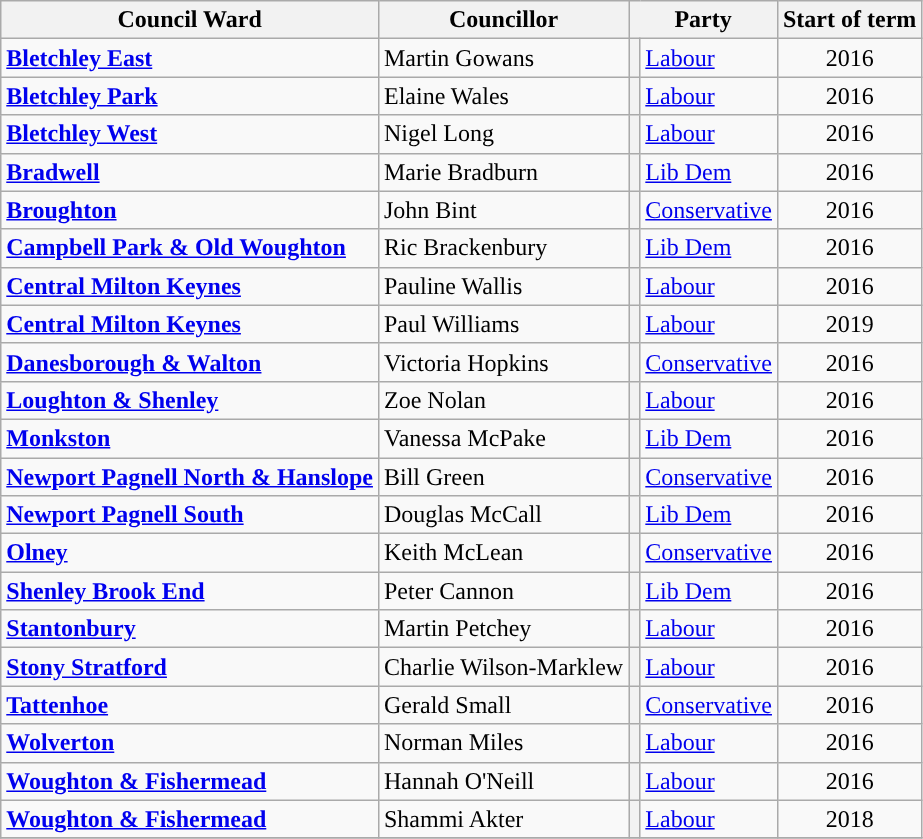<table class="wikitable sortable">
<tr>
<th>Council Ward</th>
<th>Councillor</th>
<th colspan="2">Party</th>
<th>Start of term</th>
</tr>
<tr>
<td align="left"><strong><a href='#'>Bletchley East</a></strong></td>
<td align="left">Martin Gowans</td>
<th style="background-color: "></th>
<td><a href='#'>Labour</a></td>
<td align="center">2016</td>
</tr>
<tr>
<td align="left"><strong><a href='#'>Bletchley Park</a></strong></td>
<td align="left">Elaine Wales</td>
<th style="background-color: "></th>
<td><a href='#'>Labour</a></td>
<td align="center">2016</td>
</tr>
<tr>
<td align="left"><strong><a href='#'>Bletchley West</a></strong></td>
<td align="left">Nigel Long</td>
<th style="background-color: "></th>
<td><a href='#'>Labour</a></td>
<td align="center">2016</td>
</tr>
<tr>
<td align="left"><strong><a href='#'>Bradwell</a></strong></td>
<td align="left">Marie Bradburn</td>
<th style="background-color: "></th>
<td><a href='#'>Lib Dem</a></td>
<td align="center">2016</td>
</tr>
<tr>
<td align="left"><strong><a href='#'>Broughton</a></strong></td>
<td align="left">John Bint</td>
<th style="background-color: "></th>
<td><a href='#'>Conservative</a></td>
<td align="center">2016</td>
</tr>
<tr>
<td align="left"><strong><a href='#'>Campbell Park & Old Woughton</a></strong></td>
<td align="left">Ric Brackenbury</td>
<th style="background-color: "></th>
<td><a href='#'>Lib Dem</a></td>
<td align="center">2016</td>
</tr>
<tr>
<td align="left"><strong><a href='#'>Central Milton Keynes</a></strong></td>
<td align="left">Pauline Wallis</td>
<th style="background-color: "></th>
<td><a href='#'>Labour</a></td>
<td align="center">2016</td>
</tr>
<tr>
<td align="left"><strong><a href='#'>Central Milton Keynes</a></strong></td>
<td align="left">Paul Williams</td>
<th style="background-color: "></th>
<td><a href='#'>Labour</a></td>
<td align="center">2019</td>
</tr>
<tr>
<td align="left"><strong><a href='#'>Danesborough & Walton</a></strong></td>
<td align="left">Victoria Hopkins</td>
<th style="background-color: "></th>
<td><a href='#'>Conservative</a></td>
<td align="center">2016</td>
</tr>
<tr>
<td align="left"><strong><a href='#'>Loughton & Shenley</a></strong></td>
<td align="left">Zoe Nolan</td>
<th style="background-color: "></th>
<td><a href='#'>Labour</a></td>
<td align="center">2016</td>
</tr>
<tr>
<td align="left"><strong><a href='#'>Monkston</a></strong></td>
<td align="left">Vanessa McPake</td>
<th style="background-color: "></th>
<td><a href='#'>Lib Dem</a></td>
<td align="center">2016</td>
</tr>
<tr>
<td align="left"><strong><a href='#'>Newport Pagnell North & Hanslope</a></strong></td>
<td align="left">Bill Green</td>
<th style="background-color: "></th>
<td><a href='#'>Conservative</a></td>
<td align="center">2016</td>
</tr>
<tr>
<td align="left"><strong><a href='#'>Newport Pagnell South</a></strong></td>
<td align="left">Douglas McCall</td>
<th style="background-color: "></th>
<td><a href='#'>Lib Dem</a></td>
<td align="center">2016</td>
</tr>
<tr>
<td align="left"><strong><a href='#'>Olney</a></strong></td>
<td align="left">Keith McLean</td>
<th style="background-color: "></th>
<td><a href='#'>Conservative</a></td>
<td align="center">2016</td>
</tr>
<tr>
<td align="left"><strong><a href='#'>Shenley Brook End</a></strong></td>
<td align="left">Peter Cannon</td>
<th style="background-color: "></th>
<td><a href='#'>Lib Dem</a></td>
<td align="center">2016</td>
</tr>
<tr>
<td align="left"><strong><a href='#'>Stantonbury</a></strong></td>
<td align="left">Martin Petchey</td>
<th style="background-color: "></th>
<td><a href='#'>Labour</a></td>
<td align="center">2016</td>
</tr>
<tr>
<td align="left"><strong><a href='#'>Stony Stratford</a></strong></td>
<td align="left">Charlie Wilson-Marklew</td>
<th style="background-color: "></th>
<td><a href='#'>Labour</a></td>
<td align="center">2016</td>
</tr>
<tr>
<td align="left"><strong><a href='#'>Tattenhoe</a></strong></td>
<td align="left">Gerald Small</td>
<th style="background-color: "></th>
<td><a href='#'>Conservative</a></td>
<td align="center">2016</td>
</tr>
<tr>
<td align="left"><strong><a href='#'>Wolverton</a></strong></td>
<td align="left">Norman Miles</td>
<th style="background-color: "></th>
<td><a href='#'>Labour</a></td>
<td align="center">2016</td>
</tr>
<tr>
<td align="left"><strong><a href='#'>Woughton & Fishermead</a></strong></td>
<td align="left">Hannah O'Neill</td>
<th style="background-color: "></th>
<td><a href='#'>Labour</a></td>
<td align="center">2016</td>
</tr>
<tr>
<td align="left"><strong><a href='#'>Woughton & Fishermead</a></strong></td>
<td align="left">Shammi Akter</td>
<th style="background-color: "></th>
<td><a href='#'>Labour</a></td>
<td align="center">2018</td>
</tr>
<tr>
</tr>
</table>
